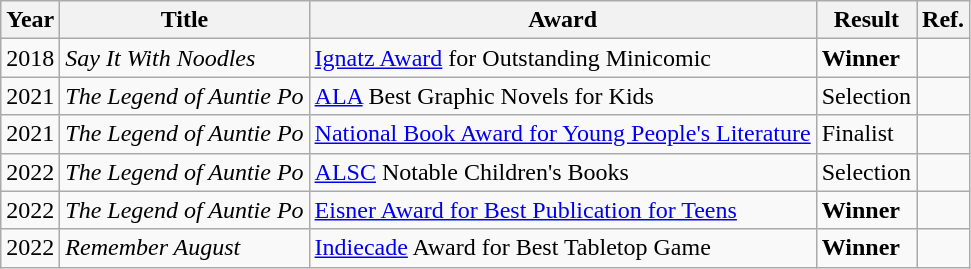<table class="wikitable sortable mw-collapsible">
<tr>
<th>Year</th>
<th>Title</th>
<th>Award</th>
<th>Result</th>
<th>Ref.</th>
</tr>
<tr>
<td>2018</td>
<td><em>Say It With Noodles</em></td>
<td><a href='#'>Ignatz Award</a> for Outstanding Minicomic</td>
<td><strong>Winner</strong></td>
<td></td>
</tr>
<tr>
<td>2021</td>
<td><em>The Legend of Auntie Po</em></td>
<td><a href='#'>ALA</a> Best Graphic Novels for Kids</td>
<td>Selection</td>
<td></td>
</tr>
<tr>
<td>2021</td>
<td><em>The Legend of Auntie Po</em></td>
<td><a href='#'>National Book Award for Young People's Literature</a></td>
<td>Finalist</td>
<td></td>
</tr>
<tr>
<td>2022</td>
<td><em>The Legend of Auntie Po</em></td>
<td><a href='#'>ALSC</a> Notable Children's Books</td>
<td>Selection</td>
<td></td>
</tr>
<tr>
<td>2022</td>
<td><em>The Legend of Auntie Po</em></td>
<td><a href='#'>Eisner Award for Best Publication for Teens</a></td>
<td><strong>Winner</strong></td>
<td></td>
</tr>
<tr>
<td>2022</td>
<td><em>Remember August</em></td>
<td><a href='#'>Indiecade</a> Award for Best Tabletop Game</td>
<td><strong>Winner</strong></td>
<td></td>
</tr>
</table>
